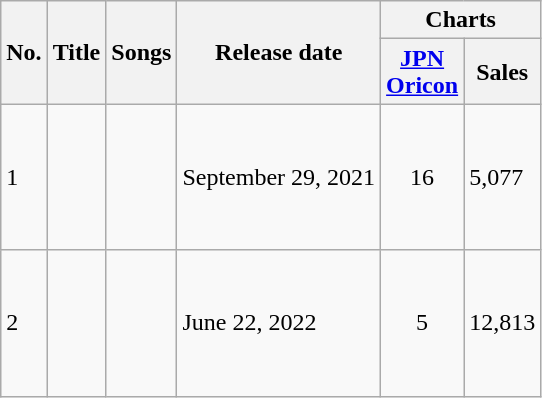<table class="wikitable">
<tr>
<th rowspan="2">No.</th>
<th rowspan="2">Title</th>
<th rowspan="2">Songs</th>
<th rowspan="2">Release date</th>
<th colspan="2">Charts</th>
</tr>
<tr>
<th><a href='#'>JPN<br>Oricon</a><br></th>
<th>Sales</th>
</tr>
<tr>
<td>1</td>
<td></td>
<td><br><br><br><br><br></td>
<td>September 29, 2021</td>
<td style="text-align:center;">16</td>
<td>5,077</td>
</tr>
<tr>
<td>2</td>
<td></td>
<td><br><br><br><br><br></td>
<td>June 22, 2022</td>
<td style="text-align:center;">5</td>
<td>12,813</td>
</tr>
</table>
